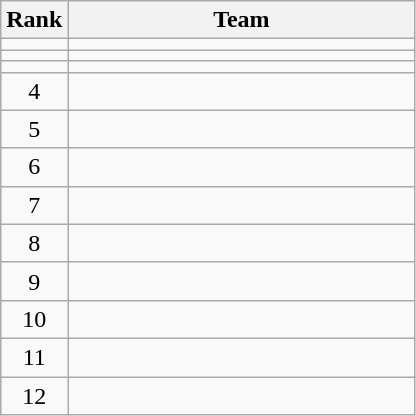<table class="wikitable">
<tr>
<th>Rank</th>
<th style="width:14em">Team</th>
</tr>
<tr>
<td align=center></td>
<td></td>
</tr>
<tr>
<td align=center></td>
<td></td>
</tr>
<tr>
<td align=center></td>
<td></td>
</tr>
<tr>
<td align=center>4</td>
<td></td>
</tr>
<tr>
<td align=center>5</td>
<td></td>
</tr>
<tr>
<td align=center>6</td>
<td></td>
</tr>
<tr>
<td align=center>7</td>
<td></td>
</tr>
<tr>
<td align=center>8</td>
<td></td>
</tr>
<tr>
<td align=center>9</td>
<td></td>
</tr>
<tr>
<td align=center>10</td>
<td></td>
</tr>
<tr>
<td align=center>11</td>
<td></td>
</tr>
<tr>
<td align=center>12</td>
<td></td>
</tr>
</table>
